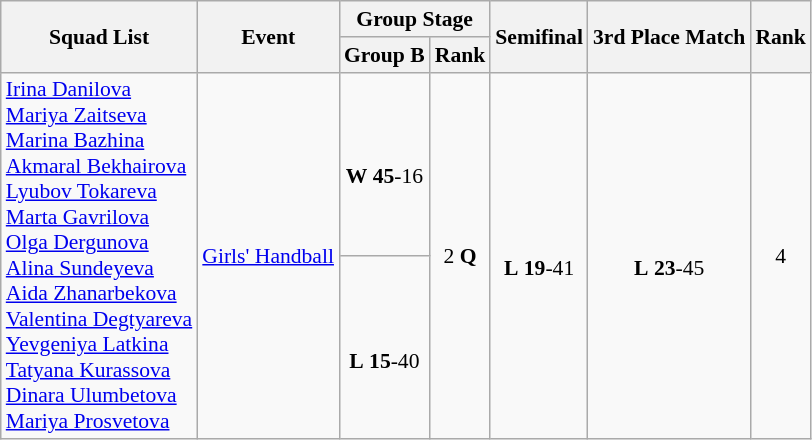<table class=wikitable style="font-size:90%">
<tr>
<th rowspan=2>Squad List</th>
<th rowspan=2>Event</th>
<th colspan=2>Group Stage</th>
<th rowspan=2>Semifinal</th>
<th rowspan=2>3rd Place Match</th>
<th rowspan=2>Rank</th>
</tr>
<tr>
<th>Group B</th>
<th>Rank</th>
</tr>
<tr>
<td rowspan=2><a href='#'>Irina Danilova</a><br><a href='#'>Mariya Zaitseva</a><br><a href='#'>Marina Bazhina</a><br><a href='#'>Akmaral Bekhairova</a><br><a href='#'>Lyubov Tokareva</a><br><a href='#'>Marta Gavrilova</a><br><a href='#'>Olga Dergunova</a><br><a href='#'>Alina Sundeyeva</a><br><a href='#'>Aida Zhanarbekova</a><br><a href='#'>Valentina Degtyareva</a><br><a href='#'>Yevgeniya Latkina</a><br><a href='#'>Tatyana Kurassova</a><br><a href='#'>Dinara Ulumbetova</a><br><a href='#'>Mariya Prosvetova</a></td>
<td rowspan=2><a href='#'>Girls' Handball</a></td>
<td align=center><br> <strong>W</strong> <strong>45</strong>-16</td>
<td rowspan=2 align=center>2 <strong>Q</strong></td>
<td rowspan=2 align=center><br> <strong>L</strong> <strong>19</strong>-41</td>
<td rowspan=2 align=center><br> <strong>L</strong> <strong>23</strong>-45</td>
<td rowspan=2 align=center>4</td>
</tr>
<tr>
<td align=center><br> <strong>L</strong> <strong>15</strong>-40</td>
</tr>
</table>
